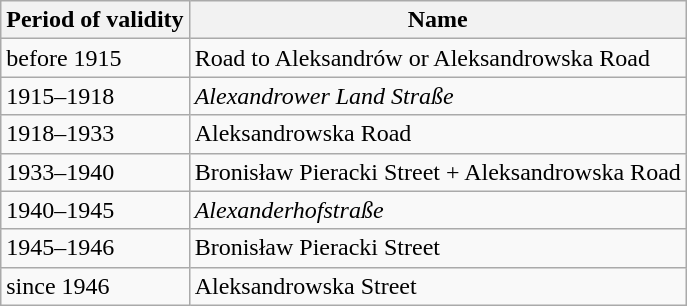<table class="wikitable">
<tr>
<th>Period of validity</th>
<th>Name</th>
</tr>
<tr>
<td>before 1915</td>
<td>Road to Aleksandrów or Aleksandrowska Road</td>
</tr>
<tr>
<td>1915–1918</td>
<td><em>Alexandrower Land Straße</em></td>
</tr>
<tr>
<td>1918–1933</td>
<td>Aleksandrowska Road</td>
</tr>
<tr>
<td>1933–1940</td>
<td>Bronisław Pieracki Street + Aleksandrowska Road</td>
</tr>
<tr>
<td>1940–1945</td>
<td><em>Alexanderhofstraße</em></td>
</tr>
<tr>
<td>1945–1946</td>
<td>Bronisław Pieracki Street</td>
</tr>
<tr>
<td>since 1946</td>
<td>Aleksandrowska Street</td>
</tr>
</table>
